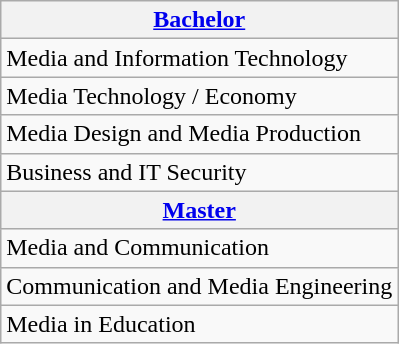<table class="wikitable sortable">
<tr class="backroundcolor5">
<th><a href='#'>Bachelor</a></th>
</tr>
<tr>
<td>Media and Information Technology</td>
</tr>
<tr>
<td>Media Technology / Economy</td>
</tr>
<tr>
<td>Media Design and Media Production</td>
</tr>
<tr>
<td>Business and IT Security</td>
</tr>
<tr>
<th><a href='#'>Master</a></th>
</tr>
<tr>
<td>Media and Communication</td>
</tr>
<tr>
<td>Communication and Media Engineering</td>
</tr>
<tr>
<td>Media in Education</td>
</tr>
</table>
